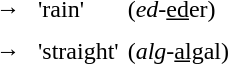<table style="line-height: 1.4em;" cellpadding="2">
<tr>
<td> </td>
<td> </td>
<td></td>
<td>→</td>
<td></td>
<td>'rain'</td>
<td>(<em>ed</em>-<u>ed</u>er)</td>
</tr>
<tr>
<td> </td>
<td> </td>
<td></td>
<td>→</td>
<td></td>
<td>'straight'</td>
<td>(<em>alg</em>-<u>alg</u>al)</td>
</tr>
</table>
